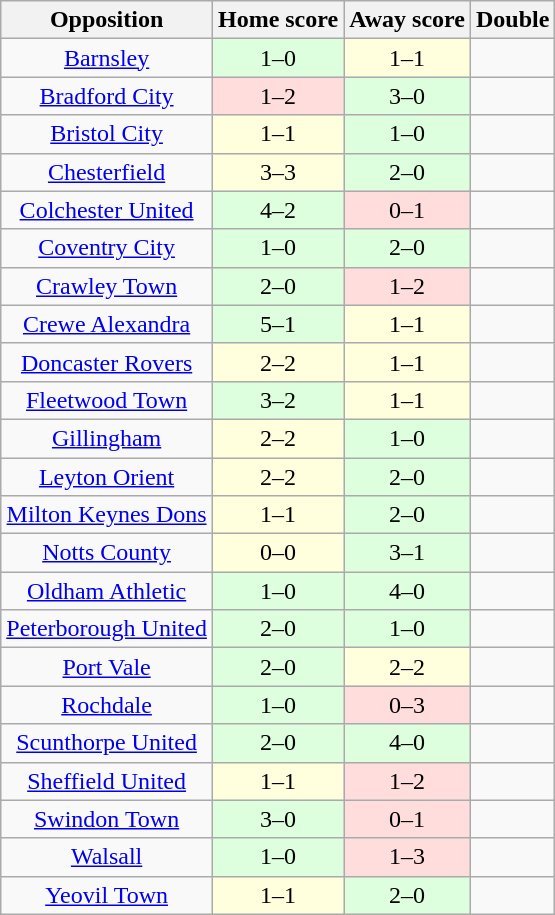<table class="wikitable" style="text-align: center;">
<tr>
<th>Opposition</th>
<th>Home score</th>
<th>Away score</th>
<th>Double</th>
</tr>
<tr>
<td><a href='#'>Barnsley</a></td>
<td style="background:#dfd;">1–0</td>
<td style="background:#ffd;">1–1</td>
<td></td>
</tr>
<tr>
<td><a href='#'>Bradford City</a></td>
<td style="background:#fdd;">1–2</td>
<td style="background:#dfd;">3–0</td>
<td></td>
</tr>
<tr>
<td><a href='#'>Bristol City</a></td>
<td style="background:#ffd;">1–1</td>
<td style="background:#dfd;">1–0</td>
<td></td>
</tr>
<tr>
<td><a href='#'>Chesterfield</a></td>
<td style="background:#ffd;">3–3</td>
<td style="background:#dfd;">2–0</td>
<td></td>
</tr>
<tr>
<td><a href='#'>Colchester United</a></td>
<td style="background:#dfd;">4–2</td>
<td style="background:#fdd;">0–1</td>
<td></td>
</tr>
<tr>
<td><a href='#'>Coventry City</a></td>
<td style="background:#dfd;">1–0</td>
<td style="background:#dfd;">2–0</td>
<td></td>
</tr>
<tr>
<td><a href='#'>Crawley Town</a></td>
<td style="background:#dfd;">2–0</td>
<td style="background:#fdd;">1–2</td>
<td></td>
</tr>
<tr>
<td><a href='#'>Crewe Alexandra</a></td>
<td style="background:#dfd;">5–1</td>
<td style="background:#ffd;">1–1</td>
<td></td>
</tr>
<tr>
<td><a href='#'>Doncaster Rovers</a></td>
<td style="background:#ffd;">2–2</td>
<td style="background:#ffd;">1–1</td>
<td></td>
</tr>
<tr>
<td><a href='#'>Fleetwood Town</a></td>
<td style="background:#dfd;">3–2</td>
<td style="background:#ffd;">1–1</td>
<td></td>
</tr>
<tr>
<td><a href='#'>Gillingham</a></td>
<td style="background:#ffd;">2–2</td>
<td style="background:#dfd;">1–0</td>
<td></td>
</tr>
<tr>
<td><a href='#'>Leyton Orient</a></td>
<td style="background:#ffd;">2–2</td>
<td style="background:#dfd;">2–0</td>
<td></td>
</tr>
<tr>
<td><a href='#'>Milton Keynes Dons</a></td>
<td style="background:#ffd;">1–1</td>
<td style="background:#dfd;">2–0</td>
<td></td>
</tr>
<tr>
<td><a href='#'>Notts County</a></td>
<td style="background:#ffd;">0–0</td>
<td style="background:#dfd;">3–1</td>
<td></td>
</tr>
<tr>
<td><a href='#'>Oldham Athletic</a></td>
<td style="background:#dfd;">1–0</td>
<td style="background:#dfd;">4–0</td>
<td></td>
</tr>
<tr>
<td><a href='#'>Peterborough United</a></td>
<td style="background:#dfd;">2–0</td>
<td style="background:#dfd;">1–0</td>
<td></td>
</tr>
<tr>
<td><a href='#'>Port Vale</a></td>
<td style="background:#dfd;">2–0</td>
<td style="background:#ffd;">2–2</td>
<td></td>
</tr>
<tr>
<td><a href='#'>Rochdale</a></td>
<td style="background:#dfd;">1–0</td>
<td style="background:#fdd;">0–3</td>
<td></td>
</tr>
<tr>
<td><a href='#'>Scunthorpe United</a></td>
<td style="background:#dfd;">2–0</td>
<td style="background:#dfd;">4–0</td>
<td></td>
</tr>
<tr>
<td><a href='#'>Sheffield United</a></td>
<td style="background:#ffd;">1–1</td>
<td style="background:#fdd;">1–2</td>
<td></td>
</tr>
<tr>
<td><a href='#'>Swindon Town</a></td>
<td style="background:#dfd;">3–0</td>
<td style="background:#fdd;">0–1</td>
<td></td>
</tr>
<tr>
<td><a href='#'>Walsall</a></td>
<td style="background:#dfd;">1–0</td>
<td style="background:#fdd;">1–3</td>
<td></td>
</tr>
<tr>
<td><a href='#'>Yeovil Town</a></td>
<td style="background:#ffd;">1–1</td>
<td style="background:#dfd;">2–0</td>
<td></td>
</tr>
</table>
